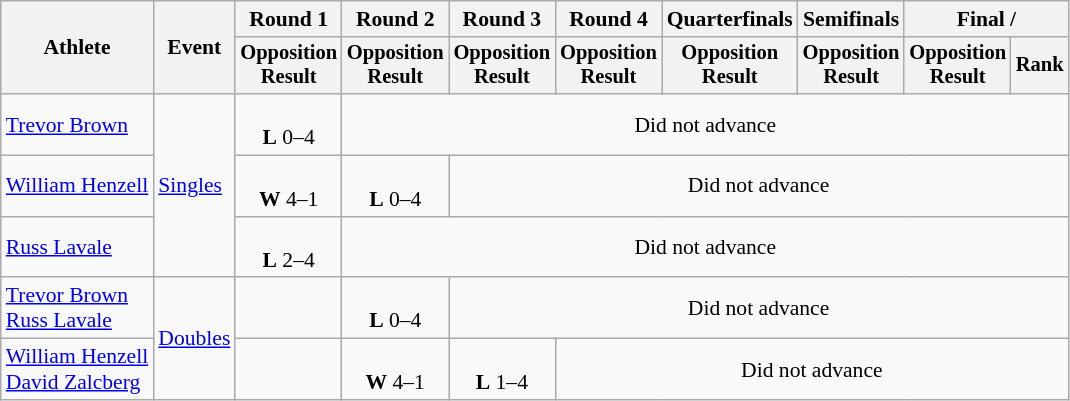<table class="wikitable" style="font-size:90%">
<tr>
<th rowspan="2">Athlete</th>
<th rowspan="2">Event</th>
<th>Round 1</th>
<th>Round 2</th>
<th>Round 3</th>
<th>Round 4</th>
<th>Quarterfinals</th>
<th>Semifinals</th>
<th colspan=2>Final / </th>
</tr>
<tr style="font-size:95%">
<th>Opposition<br>Result</th>
<th>Opposition<br>Result</th>
<th>Opposition<br>Result</th>
<th>Opposition<br>Result</th>
<th>Opposition<br>Result</th>
<th>Opposition<br>Result</th>
<th>Opposition<br>Result</th>
<th>Rank</th>
</tr>
<tr align=center>
<td align=left><a href='#'>Trevor Brown</a></td>
<td align=left rowspan=3><a href='#'>Singles</a></td>
<td><br><strong>L</strong> 0–4</td>
<td colspan=7>Did not advance</td>
</tr>
<tr align=center>
<td align=left><a href='#'>William Henzell</a></td>
<td><br><strong>W</strong> 4–1</td>
<td><br><strong>L</strong> 0–4</td>
<td colspan=6>Did not advance</td>
</tr>
<tr align=center>
<td align=left><a href='#'>Russ Lavale</a></td>
<td><br><strong>L</strong> 2–4</td>
<td colspan=7>Did not advance</td>
</tr>
<tr align=center>
<td align=left><a href='#'>Trevor Brown</a><br><a href='#'>Russ Lavale</a></td>
<td align=left rowspan=2><a href='#'>Doubles</a></td>
<td></td>
<td><br><strong>L</strong> 0–4</td>
<td colspan=6>Did not advance</td>
</tr>
<tr align=center>
<td align=left><a href='#'>William Henzell</a><br><a href='#'>David Zalcberg</a></td>
<td></td>
<td><br><strong>W</strong> 4–1</td>
<td><br><strong>L</strong> 1–4</td>
<td colspan=5>Did not advance</td>
</tr>
</table>
